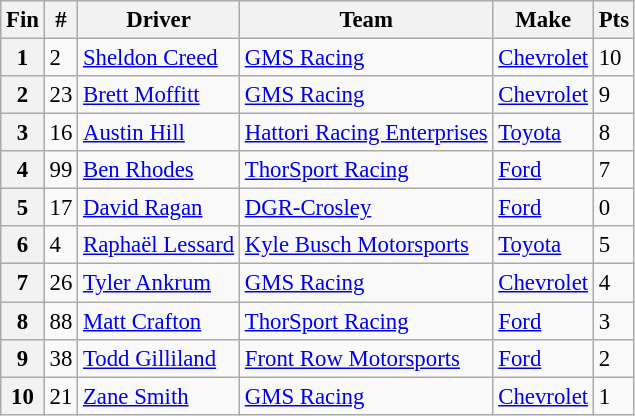<table class="wikitable" style="font-size:95%">
<tr>
<th>Fin</th>
<th>#</th>
<th>Driver</th>
<th>Team</th>
<th>Make</th>
<th>Pts</th>
</tr>
<tr>
<th>1</th>
<td>2</td>
<td><a href='#'>Sheldon Creed</a></td>
<td><a href='#'>GMS Racing</a></td>
<td><a href='#'>Chevrolet</a></td>
<td>10</td>
</tr>
<tr>
<th>2</th>
<td>23</td>
<td><a href='#'>Brett Moffitt</a></td>
<td><a href='#'>GMS Racing</a></td>
<td><a href='#'>Chevrolet</a></td>
<td>9</td>
</tr>
<tr>
<th>3</th>
<td>16</td>
<td><a href='#'>Austin Hill</a></td>
<td><a href='#'>Hattori Racing Enterprises</a></td>
<td><a href='#'>Toyota</a></td>
<td>8</td>
</tr>
<tr>
<th>4</th>
<td>99</td>
<td><a href='#'>Ben Rhodes</a></td>
<td><a href='#'>ThorSport Racing</a></td>
<td><a href='#'>Ford</a></td>
<td>7</td>
</tr>
<tr>
<th>5</th>
<td>17</td>
<td><a href='#'>David Ragan</a></td>
<td><a href='#'>DGR-Crosley</a></td>
<td><a href='#'>Ford</a></td>
<td>0</td>
</tr>
<tr>
<th>6</th>
<td>4</td>
<td><a href='#'>Raphaël Lessard</a></td>
<td><a href='#'>Kyle Busch Motorsports</a></td>
<td><a href='#'>Toyota</a></td>
<td>5</td>
</tr>
<tr>
<th>7</th>
<td>26</td>
<td><a href='#'>Tyler Ankrum</a></td>
<td><a href='#'>GMS Racing</a></td>
<td><a href='#'>Chevrolet</a></td>
<td>4</td>
</tr>
<tr>
<th>8</th>
<td>88</td>
<td><a href='#'>Matt Crafton</a></td>
<td><a href='#'>ThorSport Racing</a></td>
<td><a href='#'>Ford</a></td>
<td>3</td>
</tr>
<tr>
<th>9</th>
<td>38</td>
<td><a href='#'>Todd Gilliland</a></td>
<td><a href='#'>Front Row Motorsports</a></td>
<td><a href='#'>Ford</a></td>
<td>2</td>
</tr>
<tr>
<th>10</th>
<td>21</td>
<td><a href='#'>Zane Smith</a></td>
<td><a href='#'>GMS Racing</a></td>
<td><a href='#'>Chevrolet</a></td>
<td>1</td>
</tr>
</table>
